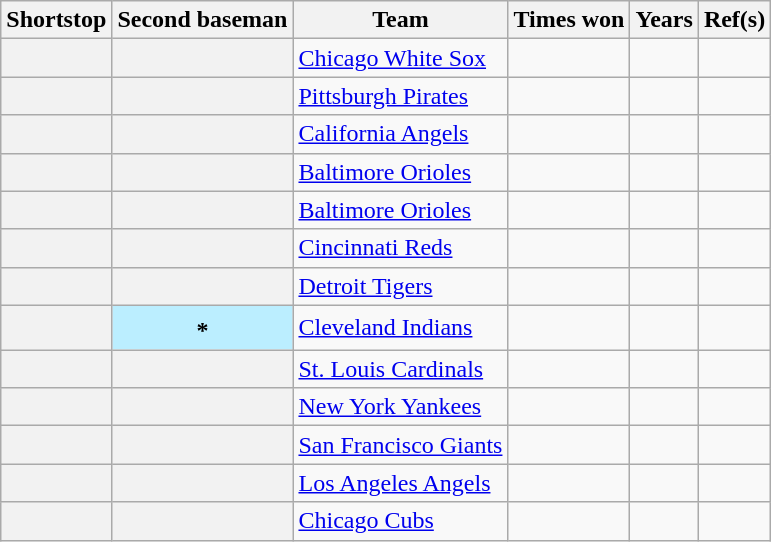<table class="wikitable sortable plainrowheaders">
<tr>
<th scope="col">Shortstop</th>
<th scope="col">Second baseman</th>
<th scope="col">Team</th>
<th scope="col">Times won</th>
<th scope="col">Years</th>
<th scope="col" class=unsortable>Ref(s)</th>
</tr>
<tr>
<th scope="row"><sup></sup></th>
<th scope="row"><sup></sup></th>
<td><a href='#'>Chicago White Sox</a></td>
<td></td>
<td></td>
<td></td>
</tr>
<tr>
<th scope="row"></th>
<th scope="row"><sup></sup></th>
<td><a href='#'>Pittsburgh Pirates</a></td>
<td></td>
<td></td>
<td></td>
</tr>
<tr>
<th scope="row"></th>
<th scope="row"></th>
<td><a href='#'>California Angels</a></td>
<td></td>
<td></td>
<td></td>
</tr>
<tr>
<th scope="row"></th>
<th scope="row"></th>
<td><a href='#'>Baltimore Orioles</a></td>
<td></td>
<td></td>
<td></td>
</tr>
<tr>
<th scope="row"></th>
<th scope="row"></th>
<td><a href='#'>Baltimore Orioles</a></td>
<td></td>
<td></td>
<td></td>
</tr>
<tr>
<th scope="row"></th>
<th scope="row"><sup></sup></th>
<td><a href='#'>Cincinnati Reds</a></td>
<td></td>
<td></td>
<td></td>
</tr>
<tr>
<th scope="row"><sup></sup></th>
<th scope="row"></th>
<td><a href='#'>Detroit Tigers</a></td>
<td></td>
<td></td>
<td></td>
</tr>
<tr>
<th scope="row"></th>
<th scope="row" style="background:#bef;">*<sup></sup></th>
<td><a href='#'>Cleveland Indians</a></td>
<td></td>
<td></td>
<td></td>
</tr>
<tr>
<th scope="row"></th>
<th scope="row"></th>
<td><a href='#'>St. Louis Cardinals</a></td>
<td></td>
<td></td>
<td></td>
</tr>
<tr>
<th scope="row"><sup></sup></th>
<th scope="row"></th>
<td><a href='#'>New York Yankees</a></td>
<td></td>
<td></td>
<td></td>
</tr>
<tr>
<th scope="row"></th>
<th scope="row"></th>
<td><a href='#'>San Francisco Giants</a></td>
<td></td>
<td></td>
<td></td>
</tr>
<tr>
<th scope="row"></th>
<th scope="row"></th>
<td><a href='#'>Los Angeles Angels</a></td>
<td></td>
<td></td>
<td></td>
</tr>
<tr>
<th scope="row"></th>
<th scope="row"></th>
<td><a href='#'>Chicago Cubs</a></td>
<td></td>
<td></td>
<td></td>
</tr>
</table>
